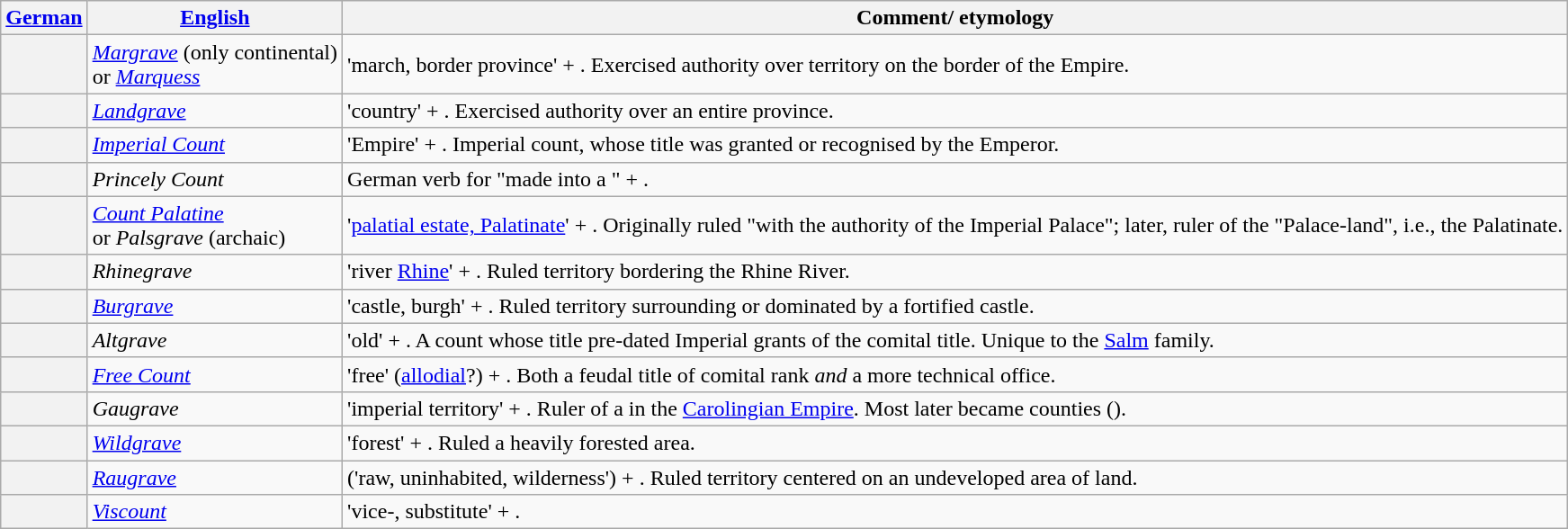<table class="wikitable">
<tr>
<th scope="col"><a href='#'>German</a></th>
<th scope="col"><a href='#'>English</a></th>
<th scope="col">Comment/ etymology</th>
</tr>
<tr>
<th scope="row"></th>
<td><em><a href='#'>Margrave</a></em> (only continental) <br> or <em><a href='#'>Marquess</a></em></td>
<td> 'march, border province' + . Exercised authority over territory on the border of the Empire.</td>
</tr>
<tr>
<th scope="row"></th>
<td><em><a href='#'>Landgrave</a></em></td>
<td> 'country' + . Exercised authority over an entire province.</td>
</tr>
<tr>
<th scope="row"></th>
<td><em><a href='#'>Imperial Count</a></em></td>
<td> 'Empire' + . Imperial count, whose title was granted or recognised by the Emperor.</td>
</tr>
<tr>
<th scope="row"></th>
<td><em>Princely Count</em></td>
<td>German verb for "made into a " + .</td>
</tr>
<tr>
<th scope="row"></th>
<td><em><a href='#'>Count Palatine</a></em> <br>or <em>Palsgrave</em> (archaic)</td>
<td> '<a href='#'>palatial estate, Palatinate</a>' + . Originally ruled "with the authority of the Imperial Palace"; later, ruler of the "Palace-land", i.e., the Palatinate.</td>
</tr>
<tr>
<th scope="row"></th>
<td><em>Rhinegrave</em></td>
<td> 'river <a href='#'>Rhine</a>' + . Ruled territory bordering the Rhine River.</td>
</tr>
<tr>
<th scope="row"></th>
<td><em><a href='#'>Burgrave</a></em></td>
<td> 'castle, burgh' + . Ruled territory surrounding or dominated by a fortified castle.</td>
</tr>
<tr>
<th scope="row"></th>
<td><em>Altgrave</em></td>
<td> 'old' + . A count whose title pre-dated Imperial grants of the comital title. Unique to the <a href='#'>Salm</a> family.</td>
</tr>
<tr>
<th scope="row"></th>
<td><em><a href='#'>Free Count</a></em></td>
<td> 'free' (<a href='#'>allodial</a>?) + . Both a feudal title of comital rank <em>and</em> a more technical office.</td>
</tr>
<tr>
<th scope="row"></th>
<td><em>Gaugrave</em></td>
<td> 'imperial territory' + . Ruler of a  in the <a href='#'>Carolingian Empire</a>. Most  later became counties ().</td>
</tr>
<tr>
<th scope="row"></th>
<td><em><a href='#'>Wildgrave</a></em></td>
<td> 'forest' + . Ruled a heavily forested area.</td>
</tr>
<tr>
<th scope="row"></th>
<td><em><a href='#'>Raugrave</a></em></td>
<td> ('raw, uninhabited, wilderness') + . Ruled territory centered on an undeveloped area of land.</td>
</tr>
<tr>
<th scope="row"></th>
<td><em><a href='#'>Viscount</a></em></td>
<td> 'vice-, substitute' + .</td>
</tr>
</table>
